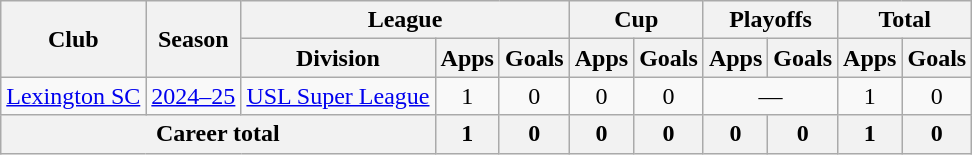<table class="wikitable" style="text-align: center;">
<tr>
<th rowspan="2">Club</th>
<th rowspan="2">Season</th>
<th colspan="3">League</th>
<th colspan="2">Cup</th>
<th colspan="2">Playoffs</th>
<th colspan="2">Total</th>
</tr>
<tr>
<th>Division</th>
<th>Apps</th>
<th>Goals</th>
<th>Apps</th>
<th>Goals</th>
<th>Apps</th>
<th>Goals</th>
<th>Apps</th>
<th>Goals</th>
</tr>
<tr>
<td><a href='#'>Lexington SC</a></td>
<td><a href='#'>2024–25</a></td>
<td><a href='#'>USL Super League</a></td>
<td>1</td>
<td>0</td>
<td>0</td>
<td>0</td>
<td colspan="2">—</td>
<td>1</td>
<td>0</td>
</tr>
<tr>
<th colspan="3">Career total</th>
<th>1</th>
<th>0</th>
<th>0</th>
<th>0</th>
<th>0</th>
<th>0</th>
<th>1</th>
<th>0</th>
</tr>
</table>
